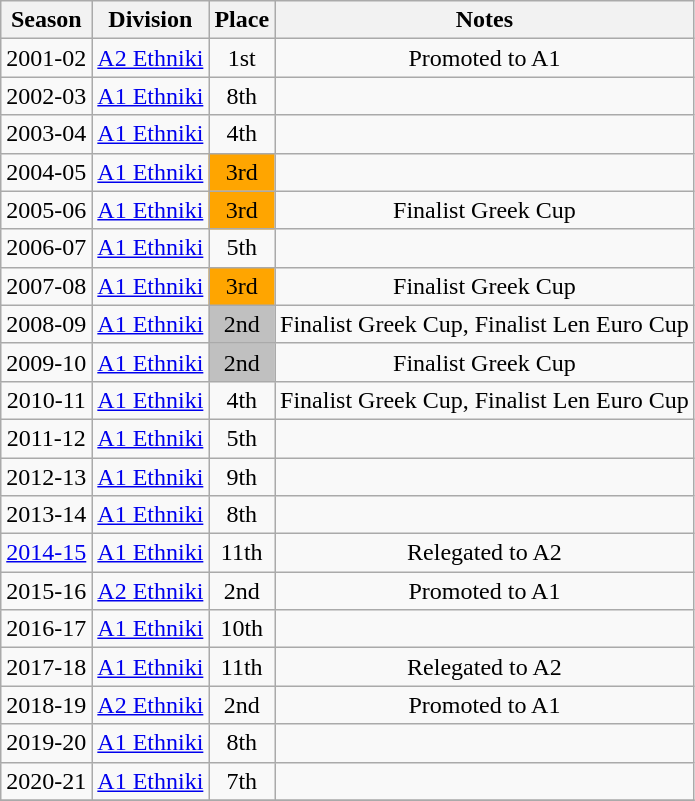<table class="wikitable" style="text-align:center">
<tr>
<th>Season</th>
<th>Division</th>
<th>Place</th>
<th>Notes</th>
</tr>
<tr>
<td>2001-02</td>
<td><a href='#'>A2 Ethniki</a></td>
<td>1st</td>
<td>Promoted to A1</td>
</tr>
<tr>
<td>2002-03</td>
<td><a href='#'>A1 Ethniki</a></td>
<td>8th</td>
<td></td>
</tr>
<tr>
<td>2003-04</td>
<td><a href='#'>A1 Ethniki</a></td>
<td>4th</td>
<td></td>
</tr>
<tr>
<td>2004-05</td>
<td><a href='#'>A1 Ethniki</a></td>
<td bgcolor="orange">3rd</td>
<td></td>
</tr>
<tr>
<td>2005-06</td>
<td><a href='#'>A1 Ethniki</a></td>
<td bgcolor="orange">3rd</td>
<td>Finalist Greek Cup</td>
</tr>
<tr>
<td>2006-07</td>
<td><a href='#'>A1 Ethniki</a></td>
<td>5th</td>
<td></td>
</tr>
<tr>
<td>2007-08</td>
<td><a href='#'>A1 Ethniki</a></td>
<td bgcolor="orange">3rd</td>
<td>Finalist Greek Cup</td>
</tr>
<tr>
<td>2008-09</td>
<td><a href='#'>A1 Ethniki</a></td>
<td bgcolor="silver">2nd</td>
<td>Finalist Greek Cup, Finalist Len Euro Cup</td>
</tr>
<tr>
<td>2009-10</td>
<td><a href='#'>A1 Ethniki</a></td>
<td bgcolor="silver">2nd</td>
<td>Finalist Greek Cup</td>
</tr>
<tr>
<td>2010-11</td>
<td><a href='#'>A1 Ethniki</a></td>
<td>4th</td>
<td>Finalist Greek Cup, Finalist Len Euro Cup</td>
</tr>
<tr>
<td>2011-12</td>
<td><a href='#'>A1 Ethniki</a></td>
<td>5th</td>
<td></td>
</tr>
<tr>
<td>2012-13</td>
<td><a href='#'>A1 Ethniki</a></td>
<td>9th</td>
<td></td>
</tr>
<tr>
<td>2013-14</td>
<td><a href='#'>A1 Ethniki</a></td>
<td>8th</td>
<td></td>
</tr>
<tr>
<td><a href='#'>2014-15</a></td>
<td><a href='#'>A1 Ethniki</a></td>
<td>11th</td>
<td>Relegated to A2</td>
</tr>
<tr>
<td>2015-16</td>
<td><a href='#'>A2 Ethniki</a></td>
<td>2nd</td>
<td>Promoted to A1</td>
</tr>
<tr>
<td>2016-17</td>
<td><a href='#'>A1 Ethniki</a></td>
<td>10th</td>
<td></td>
</tr>
<tr>
<td>2017-18</td>
<td><a href='#'>A1 Ethniki</a></td>
<td>11th</td>
<td>Relegated to A2</td>
</tr>
<tr>
<td>2018-19</td>
<td><a href='#'>A2 Ethniki</a></td>
<td>2nd</td>
<td>Promoted to A1</td>
</tr>
<tr>
<td>2019-20</td>
<td><a href='#'>A1 Ethniki</a></td>
<td>8th</td>
<td></td>
</tr>
<tr>
<td>2020-21</td>
<td><a href='#'>A1 Ethniki</a></td>
<td>7th</td>
<td></td>
</tr>
<tr>
</tr>
</table>
